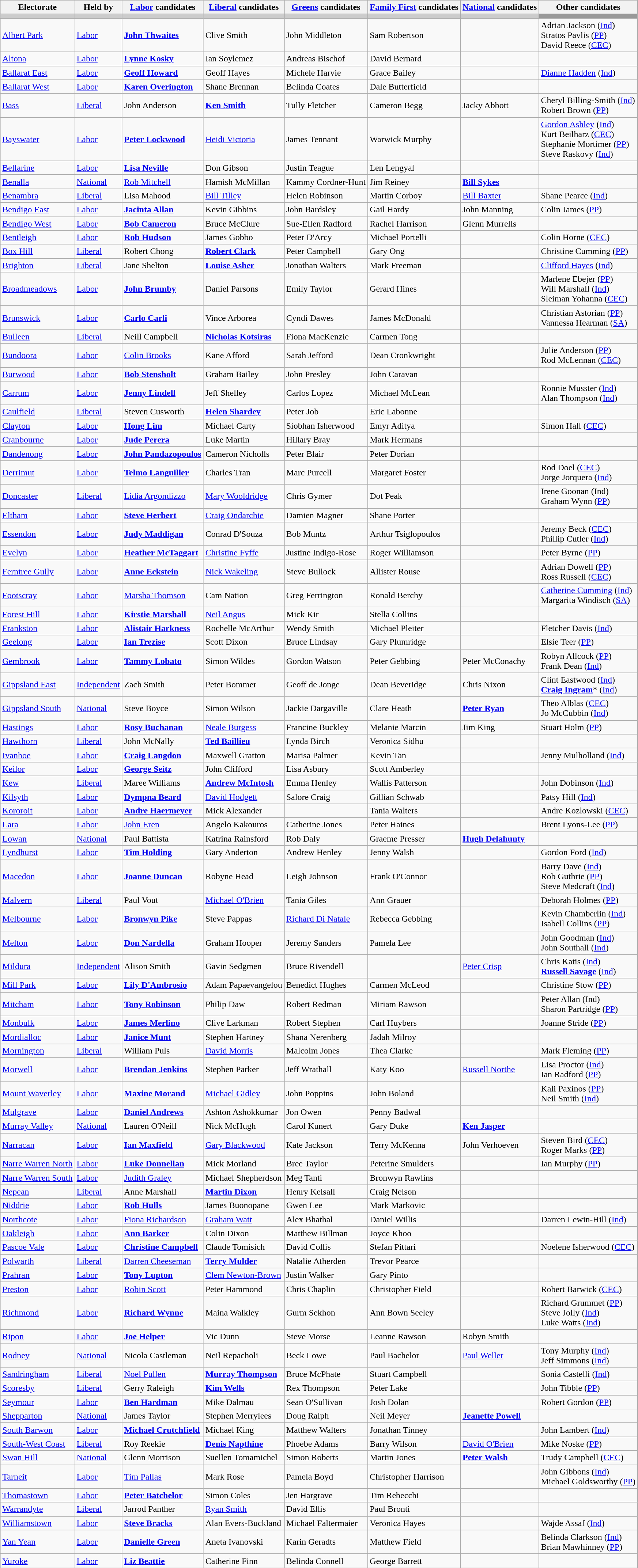<table class="wikitable">
<tr>
<th>Electorate</th>
<th>Held by</th>
<th><a href='#'>Labor</a> candidates</th>
<th><a href='#'>Liberal</a> candidates</th>
<th><a href='#'>Greens</a> candidates</th>
<th><a href='#'>Family First</a> candidates</th>
<th><a href='#'>National</a> candidates</th>
<th>Other candidates</th>
</tr>
<tr bgcolor="#cccccc">
<td></td>
<td></td>
<td></td>
<td></td>
<td></td>
<td></td>
<td></td>
<td bgcolor="#999999"></td>
</tr>
<tr>
<td><a href='#'>Albert Park</a></td>
<td><a href='#'>Labor</a></td>
<td><strong><a href='#'>John Thwaites</a></strong></td>
<td>Clive Smith</td>
<td>John Middleton</td>
<td>Sam Robertson</td>
<td></td>
<td>Adrian Jackson (<a href='#'>Ind</a>) <br> Stratos Pavlis (<a href='#'>PP</a>) <br> David Reece (<a href='#'>CEC</a>)</td>
</tr>
<tr>
<td><a href='#'>Altona</a></td>
<td><a href='#'>Labor</a></td>
<td><strong><a href='#'>Lynne Kosky</a></strong></td>
<td>Ian Soylemez</td>
<td>Andreas Bischof</td>
<td>David Bernard</td>
<td></td>
<td></td>
</tr>
<tr>
<td><a href='#'>Ballarat East</a></td>
<td><a href='#'>Labor</a></td>
<td><strong><a href='#'>Geoff Howard</a></strong></td>
<td>Geoff Hayes</td>
<td>Michele Harvie</td>
<td>Grace Bailey</td>
<td></td>
<td><a href='#'>Dianne Hadden</a> (<a href='#'>Ind</a>)</td>
</tr>
<tr>
<td><a href='#'>Ballarat West</a></td>
<td><a href='#'>Labor</a></td>
<td><strong><a href='#'>Karen Overington</a></strong></td>
<td>Shane Brennan</td>
<td>Belinda Coates</td>
<td>Dale Butterfield</td>
<td></td>
<td></td>
</tr>
<tr>
<td><a href='#'>Bass</a></td>
<td><a href='#'>Liberal</a></td>
<td>John Anderson</td>
<td><strong><a href='#'>Ken Smith</a></strong></td>
<td>Tully Fletcher</td>
<td>Cameron Begg</td>
<td>Jacky Abbott</td>
<td>Cheryl Billing-Smith (<a href='#'>Ind</a>) <br> Robert Brown (<a href='#'>PP</a>)</td>
</tr>
<tr>
<td><a href='#'>Bayswater</a></td>
<td><a href='#'>Labor</a></td>
<td><strong><a href='#'>Peter Lockwood</a></strong></td>
<td><a href='#'>Heidi Victoria</a></td>
<td>James Tennant</td>
<td>Warwick Murphy</td>
<td></td>
<td><a href='#'>Gordon Ashley</a> (<a href='#'>Ind</a>) <br> Kurt Beilharz (<a href='#'>CEC</a>) <br> Stephanie Mortimer (<a href='#'>PP</a>) <br> Steve Raskovy (<a href='#'>Ind</a>)</td>
</tr>
<tr>
<td><a href='#'>Bellarine</a></td>
<td><a href='#'>Labor</a></td>
<td><strong><a href='#'>Lisa Neville</a></strong></td>
<td>Don Gibson</td>
<td>Justin Teague</td>
<td>Len Lengyal</td>
<td></td>
<td></td>
</tr>
<tr>
<td><a href='#'>Benalla</a></td>
<td><a href='#'>National</a></td>
<td><a href='#'>Rob Mitchell</a></td>
<td>Hamish McMillan</td>
<td>Kammy Cordner-Hunt</td>
<td>Jim Reiney</td>
<td><strong><a href='#'>Bill Sykes</a></strong></td>
<td></td>
</tr>
<tr>
<td><a href='#'>Benambra</a></td>
<td><a href='#'>Liberal</a></td>
<td>Lisa Mahood</td>
<td><a href='#'>Bill Tilley</a></td>
<td>Helen Robinson</td>
<td>Martin Corboy</td>
<td><a href='#'>Bill Baxter</a></td>
<td>Shane Pearce (<a href='#'>Ind</a>)</td>
</tr>
<tr>
<td><a href='#'>Bendigo East</a></td>
<td><a href='#'>Labor</a></td>
<td><strong><a href='#'>Jacinta Allan</a></strong></td>
<td>Kevin Gibbins</td>
<td>John Bardsley</td>
<td>Gail Hardy</td>
<td>John Manning</td>
<td>Colin James (<a href='#'>PP</a>)</td>
</tr>
<tr>
<td><a href='#'>Bendigo West</a></td>
<td><a href='#'>Labor</a></td>
<td><strong><a href='#'>Bob Cameron</a></strong></td>
<td>Bruce McClure</td>
<td>Sue-Ellen Radford</td>
<td>Rachel Harrison</td>
<td>Glenn Murrells</td>
<td></td>
</tr>
<tr>
<td><a href='#'>Bentleigh</a></td>
<td><a href='#'>Labor</a></td>
<td><strong><a href='#'>Rob Hudson</a></strong></td>
<td>James Gobbo</td>
<td>Peter D'Arcy</td>
<td>Michael Portelli</td>
<td></td>
<td>Colin Horne (<a href='#'>CEC</a>)</td>
</tr>
<tr>
<td><a href='#'>Box Hill</a></td>
<td><a href='#'>Liberal</a></td>
<td>Robert Chong</td>
<td><strong><a href='#'>Robert Clark</a></strong></td>
<td>Peter Campbell</td>
<td>Gary Ong</td>
<td></td>
<td>Christine Cumming (<a href='#'>PP</a>)</td>
</tr>
<tr>
<td><a href='#'>Brighton</a></td>
<td><a href='#'>Liberal</a></td>
<td>Jane Shelton</td>
<td><strong><a href='#'>Louise Asher</a></strong></td>
<td>Jonathan Walters</td>
<td>Mark Freeman</td>
<td></td>
<td><a href='#'>Clifford Hayes</a> (<a href='#'>Ind</a>)</td>
</tr>
<tr>
<td><a href='#'>Broadmeadows</a></td>
<td><a href='#'>Labor</a></td>
<td><strong><a href='#'>John Brumby</a></strong></td>
<td>Daniel Parsons</td>
<td>Emily Taylor</td>
<td>Gerard Hines</td>
<td></td>
<td>Marlene Ebejer (<a href='#'>PP</a>) <br> Will Marshall (<a href='#'>Ind</a>) <br> Sleiman Yohanna (<a href='#'>CEC</a>)</td>
</tr>
<tr>
<td><a href='#'>Brunswick</a></td>
<td><a href='#'>Labor</a></td>
<td><strong><a href='#'>Carlo Carli</a></strong></td>
<td>Vince Arborea</td>
<td>Cyndi Dawes</td>
<td>James McDonald</td>
<td></td>
<td>Christian Astorian (<a href='#'>PP</a>)<br> Vannessa Hearman (<a href='#'>SA</a>)</td>
</tr>
<tr>
<td><a href='#'>Bulleen</a></td>
<td><a href='#'>Liberal</a></td>
<td>Neill Campbell</td>
<td><strong><a href='#'>Nicholas Kotsiras</a></strong></td>
<td>Fiona MacKenzie</td>
<td>Carmen Tong</td>
<td></td>
<td></td>
</tr>
<tr>
<td><a href='#'>Bundoora</a></td>
<td><a href='#'>Labor</a></td>
<td><a href='#'>Colin Brooks</a></td>
<td>Kane Afford</td>
<td>Sarah Jefford</td>
<td>Dean Cronkwright</td>
<td></td>
<td>Julie Anderson (<a href='#'>PP</a>) <br> Rod McLennan (<a href='#'>CEC</a>)</td>
</tr>
<tr>
<td><a href='#'>Burwood</a></td>
<td><a href='#'>Labor</a></td>
<td><strong><a href='#'>Bob Stensholt</a></strong></td>
<td>Graham Bailey</td>
<td>John Presley</td>
<td>John Caravan</td>
<td></td>
<td></td>
</tr>
<tr>
<td><a href='#'>Carrum</a></td>
<td><a href='#'>Labor</a></td>
<td><strong><a href='#'>Jenny Lindell</a></strong></td>
<td>Jeff Shelley</td>
<td>Carlos Lopez</td>
<td>Michael McLean</td>
<td></td>
<td>Ronnie Musster (<a href='#'>Ind</a>) <br> Alan Thompson (<a href='#'>Ind</a>)</td>
</tr>
<tr>
<td><a href='#'>Caulfield</a></td>
<td><a href='#'>Liberal</a></td>
<td>Steven Cusworth</td>
<td><strong><a href='#'>Helen Shardey</a></strong></td>
<td>Peter Job</td>
<td>Eric Labonne</td>
<td></td>
<td></td>
</tr>
<tr>
<td><a href='#'>Clayton</a></td>
<td><a href='#'>Labor</a></td>
<td><strong><a href='#'>Hong Lim</a></strong></td>
<td>Michael Carty</td>
<td>Siobhan Isherwood</td>
<td>Emyr Aditya</td>
<td></td>
<td>Simon Hall (<a href='#'>CEC</a>)</td>
</tr>
<tr>
<td><a href='#'>Cranbourne</a></td>
<td><a href='#'>Labor</a></td>
<td><strong><a href='#'>Jude Perera</a></strong></td>
<td>Luke Martin</td>
<td>Hillary Bray</td>
<td>Mark Hermans</td>
<td></td>
<td></td>
</tr>
<tr>
<td><a href='#'>Dandenong</a></td>
<td><a href='#'>Labor</a></td>
<td><strong><a href='#'>John Pandazopoulos</a></strong></td>
<td>Cameron Nicholls</td>
<td>Peter Blair</td>
<td>Peter Dorian</td>
<td></td>
<td></td>
</tr>
<tr>
<td><a href='#'>Derrimut</a></td>
<td><a href='#'>Labor</a></td>
<td><strong><a href='#'>Telmo Languiller</a></strong></td>
<td>Charles Tran</td>
<td>Marc Purcell</td>
<td>Margaret Foster</td>
<td></td>
<td>Rod Doel (<a href='#'>CEC</a>)<br> Jorge Jorquera (<a href='#'>Ind</a>)</td>
</tr>
<tr>
<td><a href='#'>Doncaster</a></td>
<td><a href='#'>Liberal</a></td>
<td><a href='#'>Lidia Argondizzo</a></td>
<td><a href='#'>Mary Wooldridge</a></td>
<td>Chris Gymer</td>
<td>Dot Peak</td>
<td></td>
<td>Irene Goonan (Ind) <br> Graham Wynn (<a href='#'>PP</a>)</td>
</tr>
<tr>
<td><a href='#'>Eltham</a></td>
<td><a href='#'>Labor</a></td>
<td><strong><a href='#'>Steve Herbert</a></strong></td>
<td><a href='#'>Craig Ondarchie</a></td>
<td>Damien Magner</td>
<td>Shane Porter</td>
<td></td>
<td></td>
</tr>
<tr>
<td><a href='#'>Essendon</a></td>
<td><a href='#'>Labor</a></td>
<td><strong><a href='#'>Judy Maddigan</a></strong></td>
<td>Conrad D'Souza</td>
<td>Bob Muntz</td>
<td>Arthur Tsiglopoulos</td>
<td></td>
<td>Jeremy Beck (<a href='#'>CEC</a>) <br> Phillip Cutler (<a href='#'>Ind</a>)</td>
</tr>
<tr>
<td><a href='#'>Evelyn</a></td>
<td><a href='#'>Labor</a></td>
<td><strong><a href='#'>Heather McTaggart</a></strong></td>
<td><a href='#'>Christine Fyffe</a></td>
<td>Justine Indigo-Rose</td>
<td>Roger Williamson</td>
<td></td>
<td>Peter Byrne (<a href='#'>PP</a>)</td>
</tr>
<tr>
<td><a href='#'>Ferntree Gully</a></td>
<td><a href='#'>Labor</a></td>
<td><strong><a href='#'>Anne Eckstein</a></strong></td>
<td><a href='#'>Nick Wakeling</a></td>
<td>Steve Bullock</td>
<td>Allister Rouse</td>
<td></td>
<td>Adrian Dowell (<a href='#'>PP</a>) <br> Ross Russell (<a href='#'>CEC</a>)</td>
</tr>
<tr>
<td><a href='#'>Footscray</a></td>
<td><a href='#'>Labor</a></td>
<td><a href='#'>Marsha Thomson</a></td>
<td>Cam Nation</td>
<td>Greg Ferrington</td>
<td>Ronald Berchy</td>
<td></td>
<td><a href='#'>Catherine Cumming</a> (<a href='#'>Ind</a>) <br> Margarita Windisch (<a href='#'>SA</a>)</td>
</tr>
<tr>
<td><a href='#'>Forest Hill</a></td>
<td><a href='#'>Labor</a></td>
<td><strong><a href='#'>Kirstie Marshall</a></strong></td>
<td><a href='#'>Neil Angus</a></td>
<td>Mick Kir</td>
<td>Stella Collins</td>
<td></td>
<td></td>
</tr>
<tr>
<td><a href='#'>Frankston</a></td>
<td><a href='#'>Labor</a></td>
<td><strong><a href='#'>Alistair Harkness</a></strong></td>
<td>Rochelle McArthur</td>
<td>Wendy Smith</td>
<td>Michael Pleiter</td>
<td></td>
<td>Fletcher Davis (<a href='#'>Ind</a>)</td>
</tr>
<tr>
<td><a href='#'>Geelong</a></td>
<td><a href='#'>Labor</a></td>
<td><strong><a href='#'>Ian Trezise</a></strong></td>
<td>Scott Dixon</td>
<td>Bruce Lindsay</td>
<td>Gary Plumridge</td>
<td></td>
<td>Elsie Teer (<a href='#'>PP</a>)</td>
</tr>
<tr>
<td><a href='#'>Gembrook</a></td>
<td><a href='#'>Labor</a></td>
<td><strong><a href='#'>Tammy Lobato</a></strong></td>
<td>Simon Wildes</td>
<td>Gordon Watson</td>
<td>Peter Gebbing</td>
<td>Peter McConachy</td>
<td>Robyn Allcock (<a href='#'>PP</a>) <br> Frank Dean (<a href='#'>Ind</a>)</td>
</tr>
<tr>
<td><a href='#'>Gippsland East</a></td>
<td><a href='#'>Independent</a></td>
<td>Zach Smith</td>
<td>Peter Bommer</td>
<td>Geoff de Jonge</td>
<td>Dean Beveridge</td>
<td>Chris Nixon</td>
<td>Clint Eastwood (<a href='#'>Ind</a>) <br> <strong><a href='#'>Craig Ingram</a></strong>* (<a href='#'>Ind</a>)</td>
</tr>
<tr>
<td><a href='#'>Gippsland South</a></td>
<td><a href='#'>National</a></td>
<td>Steve Boyce</td>
<td>Simon Wilson</td>
<td>Jackie Dargaville</td>
<td>Clare Heath</td>
<td><strong><a href='#'>Peter Ryan</a></strong></td>
<td>Theo Alblas (<a href='#'>CEC</a>) <br> Jo McCubbin (<a href='#'>Ind</a>)</td>
</tr>
<tr>
<td><a href='#'>Hastings</a></td>
<td><a href='#'>Labor</a></td>
<td><strong><a href='#'>Rosy Buchanan</a></strong></td>
<td><a href='#'>Neale Burgess</a></td>
<td>Francine Buckley</td>
<td>Melanie Marcin</td>
<td>Jim King</td>
<td>Stuart Holm (<a href='#'>PP</a>)</td>
</tr>
<tr>
<td><a href='#'>Hawthorn</a></td>
<td><a href='#'>Liberal</a></td>
<td>John McNally</td>
<td><strong><a href='#'>Ted Baillieu</a></strong></td>
<td>Lynda Birch</td>
<td>Veronica Sidhu</td>
<td></td>
<td></td>
</tr>
<tr>
<td><a href='#'>Ivanhoe</a></td>
<td><a href='#'>Labor</a></td>
<td><strong><a href='#'>Craig Langdon</a></strong></td>
<td>Maxwell Gratton</td>
<td>Marisa Palmer</td>
<td>Kevin Tan</td>
<td></td>
<td>Jenny Mulholland (<a href='#'>Ind</a>)</td>
</tr>
<tr>
<td><a href='#'>Keilor</a></td>
<td><a href='#'>Labor</a></td>
<td><strong><a href='#'>George Seitz</a></strong></td>
<td>John Clifford</td>
<td>Lisa Asbury</td>
<td>Scott Amberley</td>
<td></td>
<td></td>
</tr>
<tr>
<td><a href='#'>Kew</a></td>
<td><a href='#'>Liberal</a></td>
<td>Maree Williams</td>
<td><strong><a href='#'>Andrew McIntosh</a></strong></td>
<td>Emma Henley</td>
<td>Wallis Patterson</td>
<td></td>
<td>John Dobinson (<a href='#'>Ind</a>)</td>
</tr>
<tr>
<td><a href='#'>Kilsyth</a></td>
<td><a href='#'>Labor</a></td>
<td><strong><a href='#'>Dympna Beard</a></strong></td>
<td><a href='#'>David Hodgett</a></td>
<td>Salore Craig</td>
<td>Gillian Schwab</td>
<td></td>
<td>Patsy Hill (<a href='#'>Ind</a>)</td>
</tr>
<tr>
<td><a href='#'>Kororoit</a></td>
<td><a href='#'>Labor</a></td>
<td><strong><a href='#'>Andre Haermeyer</a></strong></td>
<td>Mick Alexander</td>
<td></td>
<td>Tania Walters</td>
<td></td>
<td>Andre Kozlowski (<a href='#'>CEC</a>)</td>
</tr>
<tr>
<td><a href='#'>Lara</a></td>
<td><a href='#'>Labor</a></td>
<td><a href='#'>John Eren</a></td>
<td>Angelo Kakouros</td>
<td>Catherine Jones</td>
<td>Peter Haines</td>
<td></td>
<td>Brent Lyons-Lee (<a href='#'>PP</a>)</td>
</tr>
<tr>
<td><a href='#'>Lowan</a></td>
<td><a href='#'>National</a></td>
<td>Paul Battista</td>
<td>Katrina Rainsford</td>
<td>Rob Daly</td>
<td>Graeme Presser</td>
<td><strong><a href='#'>Hugh Delahunty</a></strong></td>
<td></td>
</tr>
<tr>
<td><a href='#'>Lyndhurst</a></td>
<td><a href='#'>Labor</a></td>
<td><strong><a href='#'>Tim Holding</a></strong></td>
<td>Gary Anderton</td>
<td>Andrew Henley</td>
<td>Jenny Walsh</td>
<td></td>
<td>Gordon Ford (<a href='#'>Ind</a>)</td>
</tr>
<tr>
<td><a href='#'>Macedon</a></td>
<td><a href='#'>Labor</a></td>
<td><strong><a href='#'>Joanne Duncan</a></strong></td>
<td>Robyne Head</td>
<td>Leigh Johnson</td>
<td>Frank O'Connor</td>
<td></td>
<td>Barry Dave (<a href='#'>Ind</a>) <br> Rob Guthrie (<a href='#'>PP</a>) <br> Steve Medcraft (<a href='#'>Ind</a>)</td>
</tr>
<tr>
<td><a href='#'>Malvern</a></td>
<td><a href='#'>Liberal</a></td>
<td>Paul Vout</td>
<td><a href='#'>Michael O'Brien</a></td>
<td>Tania Giles</td>
<td>Ann Grauer</td>
<td></td>
<td>Deborah Holmes (<a href='#'>PP</a>)</td>
</tr>
<tr>
<td><a href='#'>Melbourne</a></td>
<td><a href='#'>Labor</a></td>
<td><strong><a href='#'>Bronwyn Pike</a></strong></td>
<td>Steve Pappas</td>
<td><a href='#'>Richard Di Natale</a></td>
<td>Rebecca Gebbing</td>
<td></td>
<td>Kevin Chamberlin (<a href='#'>Ind</a>) <br> Isabell Collins (<a href='#'>PP</a>)</td>
</tr>
<tr>
<td><a href='#'>Melton</a></td>
<td><a href='#'>Labor</a></td>
<td><strong><a href='#'>Don Nardella</a></strong></td>
<td>Graham Hooper</td>
<td>Jeremy Sanders</td>
<td>Pamela Lee</td>
<td></td>
<td>John Goodman (<a href='#'>Ind</a>) <br> John Southall (<a href='#'>Ind</a>)</td>
</tr>
<tr>
<td><a href='#'>Mildura</a></td>
<td><a href='#'>Independent</a></td>
<td>Alison Smith</td>
<td>Gavin Sedgmen</td>
<td>Bruce Rivendell</td>
<td></td>
<td><a href='#'>Peter Crisp</a></td>
<td>Chris Katis (<a href='#'>Ind</a>) <br> <strong><a href='#'>Russell Savage</a></strong> (<a href='#'>Ind</a>)</td>
</tr>
<tr>
<td><a href='#'>Mill Park</a></td>
<td><a href='#'>Labor</a></td>
<td><strong><a href='#'>Lily D'Ambrosio</a></strong></td>
<td>Adam Papaevangelou</td>
<td>Benedict Hughes</td>
<td>Carmen McLeod</td>
<td></td>
<td>Christine Stow (<a href='#'>PP</a>)</td>
</tr>
<tr>
<td><a href='#'>Mitcham</a></td>
<td><a href='#'>Labor</a></td>
<td><strong><a href='#'>Tony Robinson</a></strong></td>
<td>Philip Daw</td>
<td>Robert Redman</td>
<td>Miriam Rawson</td>
<td></td>
<td>Peter Allan (Ind) <br> Sharon Partridge (<a href='#'>PP</a>)</td>
</tr>
<tr>
<td><a href='#'>Monbulk</a></td>
<td><a href='#'>Labor</a></td>
<td><strong><a href='#'>James Merlino</a></strong></td>
<td>Clive Larkman</td>
<td>Robert Stephen</td>
<td>Carl Huybers</td>
<td></td>
<td>Joanne Stride (<a href='#'>PP</a>)</td>
</tr>
<tr>
<td><a href='#'>Mordialloc</a></td>
<td><a href='#'>Labor</a></td>
<td><strong><a href='#'>Janice Munt</a></strong></td>
<td>Stephen Hartney</td>
<td>Shana Nerenberg</td>
<td>Jadah Milroy</td>
<td></td>
<td></td>
</tr>
<tr>
<td><a href='#'>Mornington</a></td>
<td><a href='#'>Liberal</a></td>
<td>William Puls</td>
<td><a href='#'>David Morris</a></td>
<td>Malcolm Jones</td>
<td>Thea Clarke</td>
<td></td>
<td>Mark Fleming (<a href='#'>PP</a>)</td>
</tr>
<tr>
<td><a href='#'>Morwell</a></td>
<td><a href='#'>Labor</a></td>
<td><strong><a href='#'>Brendan Jenkins</a></strong></td>
<td>Stephen Parker</td>
<td>Jeff Wrathall</td>
<td>Katy Koo</td>
<td><a href='#'>Russell Northe</a></td>
<td>Lisa Proctor (<a href='#'>Ind</a>) <br> Ian Radford (<a href='#'>PP</a>)</td>
</tr>
<tr>
<td><a href='#'>Mount Waverley</a></td>
<td><a href='#'>Labor</a></td>
<td><strong><a href='#'>Maxine Morand</a></strong></td>
<td><a href='#'>Michael Gidley</a></td>
<td>John Poppins</td>
<td>John Boland</td>
<td></td>
<td>Kali Paxinos (<a href='#'>PP</a>) <br> Neil Smith (<a href='#'>Ind</a>)</td>
</tr>
<tr>
<td><a href='#'>Mulgrave</a></td>
<td><a href='#'>Labor</a></td>
<td><strong><a href='#'>Daniel Andrews</a></strong></td>
<td>Ashton Ashokkumar</td>
<td>Jon Owen</td>
<td>Penny Badwal</td>
<td></td>
<td></td>
</tr>
<tr>
<td><a href='#'>Murray Valley</a></td>
<td><a href='#'>National</a></td>
<td>Lauren O'Neill</td>
<td>Nick McHugh</td>
<td>Carol Kunert</td>
<td>Gary Duke</td>
<td><strong><a href='#'>Ken Jasper</a></strong></td>
<td></td>
</tr>
<tr>
<td><a href='#'>Narracan</a></td>
<td><a href='#'>Labor</a></td>
<td><strong><a href='#'>Ian Maxfield</a></strong></td>
<td><a href='#'>Gary Blackwood</a></td>
<td>Kate Jackson</td>
<td>Terry McKenna</td>
<td>John Verhoeven</td>
<td>Steven Bird (<a href='#'>CEC</a>) <br> Roger Marks (<a href='#'>PP</a>)</td>
</tr>
<tr>
<td><a href='#'>Narre Warren North</a></td>
<td><a href='#'>Labor</a></td>
<td><strong><a href='#'>Luke Donnellan</a></strong></td>
<td>Mick Morland</td>
<td>Bree Taylor</td>
<td>Peterine Smulders</td>
<td></td>
<td>Ian Murphy (<a href='#'>PP</a>)</td>
</tr>
<tr>
<td><a href='#'>Narre Warren South</a></td>
<td><a href='#'>Labor</a></td>
<td><a href='#'>Judith Graley</a></td>
<td>Michael Shepherdson</td>
<td>Meg Tanti</td>
<td>Bronwyn Rawlins</td>
<td></td>
<td></td>
</tr>
<tr>
<td><a href='#'>Nepean</a></td>
<td><a href='#'>Liberal</a></td>
<td>Anne Marshall</td>
<td><strong><a href='#'>Martin Dixon</a></strong></td>
<td>Henry Kelsall</td>
<td>Craig Nelson</td>
<td></td>
<td></td>
</tr>
<tr>
<td><a href='#'>Niddrie</a></td>
<td><a href='#'>Labor</a></td>
<td><strong><a href='#'>Rob Hulls</a></strong></td>
<td>James Buonopane</td>
<td>Gwen Lee</td>
<td>Mark Markovic</td>
<td></td>
<td></td>
</tr>
<tr>
<td><a href='#'>Northcote</a></td>
<td><a href='#'>Labor</a></td>
<td><a href='#'>Fiona Richardson</a></td>
<td><a href='#'>Graham Watt</a></td>
<td>Alex Bhathal</td>
<td>Daniel Willis</td>
<td></td>
<td>Darren Lewin-Hill (<a href='#'>Ind</a>)</td>
</tr>
<tr>
<td><a href='#'>Oakleigh</a></td>
<td><a href='#'>Labor</a></td>
<td><strong><a href='#'>Ann Barker</a></strong></td>
<td>Colin Dixon</td>
<td>Matthew Billman</td>
<td>Joyce Khoo</td>
<td></td>
<td></td>
</tr>
<tr>
<td><a href='#'>Pascoe Vale</a></td>
<td><a href='#'>Labor</a></td>
<td><strong><a href='#'>Christine Campbell</a></strong></td>
<td>Claude Tomisich</td>
<td>David Collis</td>
<td>Stefan Pittari</td>
<td></td>
<td>Noelene Isherwood (<a href='#'>CEC</a>)</td>
</tr>
<tr>
<td><a href='#'>Polwarth</a></td>
<td><a href='#'>Liberal</a></td>
<td><a href='#'>Darren Cheeseman</a></td>
<td><strong><a href='#'>Terry Mulder</a></strong></td>
<td>Natalie Atherden</td>
<td>Trevor Pearce</td>
<td></td>
<td></td>
</tr>
<tr>
<td><a href='#'>Prahran</a></td>
<td><a href='#'>Labor</a></td>
<td><strong><a href='#'>Tony Lupton</a></strong></td>
<td><a href='#'>Clem Newton-Brown</a></td>
<td>Justin Walker</td>
<td>Gary Pinto</td>
<td></td>
<td></td>
</tr>
<tr>
<td><a href='#'>Preston</a></td>
<td><a href='#'>Labor</a></td>
<td><a href='#'>Robin Scott</a></td>
<td>Peter Hammond</td>
<td>Chris Chaplin</td>
<td>Christopher Field</td>
<td></td>
<td>Robert Barwick (<a href='#'>CEC</a>)</td>
</tr>
<tr>
<td><a href='#'>Richmond</a></td>
<td><a href='#'>Labor</a></td>
<td><strong><a href='#'>Richard Wynne</a></strong></td>
<td>Maina Walkley</td>
<td>Gurm Sekhon</td>
<td>Ann Bown Seeley</td>
<td></td>
<td>Richard Grummet (<a href='#'>PP</a>) <br> Steve Jolly (<a href='#'>Ind</a>) <br> Luke Watts (<a href='#'>Ind</a>)</td>
</tr>
<tr>
<td><a href='#'>Ripon</a></td>
<td><a href='#'>Labor</a></td>
<td><strong><a href='#'>Joe Helper</a></strong></td>
<td>Vic Dunn</td>
<td>Steve Morse</td>
<td>Leanne Rawson</td>
<td>Robyn Smith</td>
<td></td>
</tr>
<tr>
<td><a href='#'>Rodney</a></td>
<td><a href='#'>National</a></td>
<td>Nicola Castleman</td>
<td>Neil Repacholi</td>
<td>Beck Lowe</td>
<td>Paul Bachelor</td>
<td><a href='#'>Paul Weller</a></td>
<td>Tony Murphy (<a href='#'>Ind</a>) <br> Jeff Simmons (<a href='#'>Ind</a>)</td>
</tr>
<tr>
<td><a href='#'>Sandringham</a></td>
<td><a href='#'>Liberal</a></td>
<td><a href='#'>Noel Pullen</a></td>
<td><strong><a href='#'>Murray Thompson</a></strong></td>
<td>Bruce McPhate</td>
<td>Stuart Campbell</td>
<td></td>
<td>Sonia Castelli (<a href='#'>Ind</a>)</td>
</tr>
<tr>
<td><a href='#'>Scoresby</a></td>
<td><a href='#'>Liberal</a></td>
<td>Gerry Raleigh</td>
<td><strong><a href='#'>Kim Wells</a></strong></td>
<td>Rex Thompson</td>
<td>Peter Lake</td>
<td></td>
<td>John Tibble (<a href='#'>PP</a>)</td>
</tr>
<tr>
<td><a href='#'>Seymour</a></td>
<td><a href='#'>Labor</a></td>
<td><strong><a href='#'>Ben Hardman</a></strong></td>
<td>Mike Dalmau</td>
<td>Sean O'Sullivan</td>
<td>Josh Dolan</td>
<td></td>
<td>Robert Gordon (<a href='#'>PP</a>)</td>
</tr>
<tr>
<td><a href='#'>Shepparton</a></td>
<td><a href='#'>National</a></td>
<td>James Taylor</td>
<td>Stephen Merrylees</td>
<td>Doug Ralph</td>
<td>Neil Meyer</td>
<td><strong><a href='#'>Jeanette Powell</a></strong></td>
<td></td>
</tr>
<tr>
<td><a href='#'>South Barwon</a></td>
<td><a href='#'>Labor</a></td>
<td><strong><a href='#'>Michael Crutchfield</a></strong></td>
<td>Michael King</td>
<td>Matthew Walters</td>
<td>Jonathan Tinney</td>
<td></td>
<td>John Lambert (<a href='#'>Ind</a>)</td>
</tr>
<tr>
<td><a href='#'>South-West Coast</a></td>
<td><a href='#'>Liberal</a></td>
<td>Roy Reekie</td>
<td><strong><a href='#'>Denis Napthine</a></strong></td>
<td>Phoebe Adams</td>
<td>Barry Wilson</td>
<td><a href='#'>David O'Brien</a></td>
<td>Mike Noske (<a href='#'>PP</a>)</td>
</tr>
<tr>
<td><a href='#'>Swan Hill</a></td>
<td><a href='#'>National</a></td>
<td>Glenn Morrison</td>
<td>Suellen Tomamichel</td>
<td>Simon Roberts</td>
<td>Martin Jones</td>
<td><strong><a href='#'>Peter Walsh</a></strong></td>
<td>Trudy Campbell (<a href='#'>CEC</a>)</td>
</tr>
<tr>
<td><a href='#'>Tarneit</a></td>
<td><a href='#'>Labor</a></td>
<td><a href='#'>Tim Pallas</a></td>
<td>Mark Rose</td>
<td>Pamela Boyd</td>
<td>Christopher Harrison</td>
<td></td>
<td>John Gibbons (<a href='#'>Ind</a>) <br> Michael Goldsworthy (<a href='#'>PP</a>)</td>
</tr>
<tr>
<td><a href='#'>Thomastown</a></td>
<td><a href='#'>Labor</a></td>
<td><strong><a href='#'>Peter Batchelor</a></strong></td>
<td>Simon Coles</td>
<td>Jen Hargrave</td>
<td>Tim Rebecchi</td>
<td></td>
<td></td>
</tr>
<tr>
<td><a href='#'>Warrandyte</a></td>
<td><a href='#'>Liberal</a></td>
<td>Jarrod Panther</td>
<td><a href='#'>Ryan Smith</a></td>
<td>David Ellis</td>
<td>Paul Bronti</td>
<td></td>
<td></td>
</tr>
<tr>
<td><a href='#'>Williamstown</a></td>
<td><a href='#'>Labor</a></td>
<td><strong><a href='#'>Steve Bracks</a></strong></td>
<td>Alan Evers-Buckland</td>
<td>Michael Faltermaier</td>
<td>Veronica Hayes</td>
<td></td>
<td>Wajde Assaf (<a href='#'>Ind</a>)</td>
</tr>
<tr>
<td><a href='#'>Yan Yean</a></td>
<td><a href='#'>Labor</a></td>
<td><strong><a href='#'>Danielle Green</a></strong></td>
<td>Aneta Ivanovski</td>
<td>Karin Geradts</td>
<td>Matthew Field</td>
<td></td>
<td>Belinda Clarkson (<a href='#'>Ind</a>) <br> Brian Mawhinney (<a href='#'>PP</a>)</td>
</tr>
<tr>
<td><a href='#'>Yuroke</a></td>
<td><a href='#'>Labor</a></td>
<td><strong><a href='#'>Liz Beattie</a></strong></td>
<td>Catherine Finn</td>
<td>Belinda Connell</td>
<td>George Barrett</td>
<td></td>
<td></td>
</tr>
<tr>
</tr>
</table>
